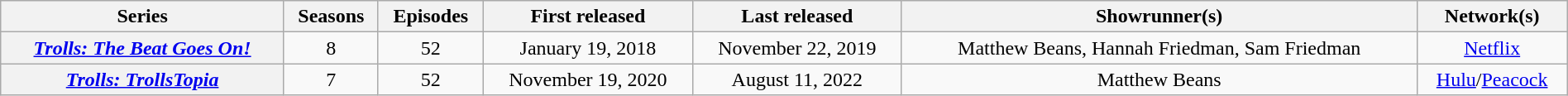<table class="wikitable plainrowheaders" style="text-align:center; width:100%;">
<tr>
<th scope="col">Series</th>
<th scope="col">Seasons</th>
<th scope="col">Episodes</th>
<th scope="col">First released</th>
<th scope="col">Last released</th>
<th scope="col">Showrunner(s)</th>
<th scope="col">Network(s)</th>
</tr>
<tr>
<th><em><a href='#'>Trolls: The Beat Goes On!</a></em></th>
<td>8</td>
<td>52</td>
<td>January 19, 2018</td>
<td>November 22, 2019</td>
<td>Matthew Beans, Hannah Friedman, Sam Friedman</td>
<td><a href='#'>Netflix</a></td>
</tr>
<tr>
<th><em><a href='#'>Trolls: TrollsTopia</a></em></th>
<td>7</td>
<td>52</td>
<td>November 19, 2020</td>
<td>August 11, 2022</td>
<td>Matthew Beans</td>
<td><a href='#'>Hulu</a>/<a href='#'>Peacock</a></td>
</tr>
</table>
